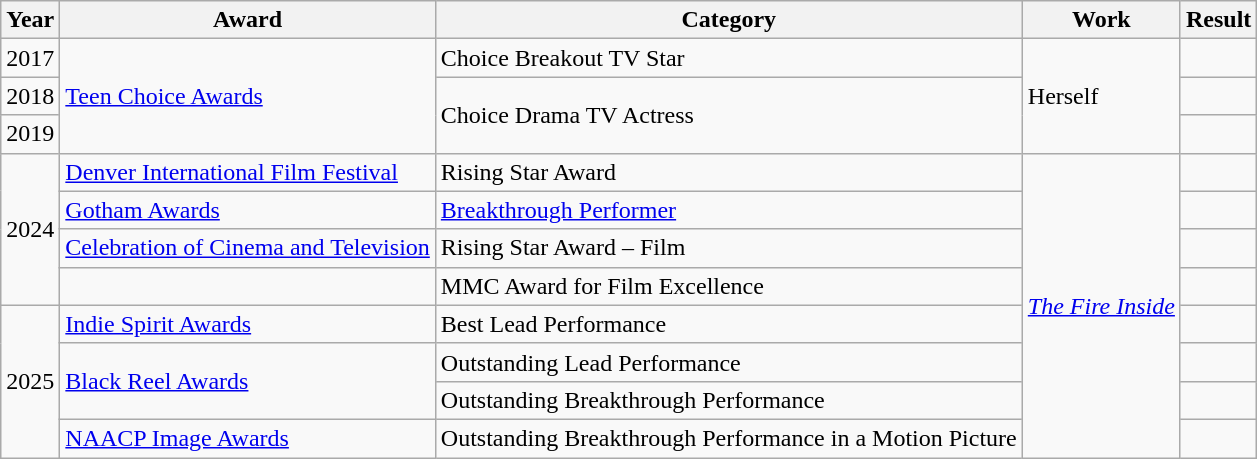<table class="wikitable">
<tr>
<th>Year</th>
<th>Award</th>
<th>Category</th>
<th>Work</th>
<th>Result</th>
</tr>
<tr>
<td>2017</td>
<td rowspan="3"><a href='#'>Teen Choice Awards</a></td>
<td>Choice Breakout TV Star</td>
<td rowspan="3">Herself</td>
<td></td>
</tr>
<tr>
<td>2018</td>
<td rowspan="2">Choice Drama TV Actress</td>
<td></td>
</tr>
<tr>
<td>2019</td>
<td></td>
</tr>
<tr>
<td rowspan="4">2024</td>
<td><a href='#'>Denver International Film Festival</a></td>
<td>Rising Star Award</td>
<td rowspan="8"><em><a href='#'>The Fire Inside</a></em></td>
<td></td>
</tr>
<tr>
<td><a href='#'>Gotham Awards</a></td>
<td><a href='#'>Breakthrough Performer</a></td>
<td></td>
</tr>
<tr>
<td><a href='#'>Celebration of Cinema and Television</a></td>
<td>Rising Star Award – Film</td>
<td></td>
</tr>
<tr>
<td></td>
<td>MMC Award for Film Excellence</td>
<td></td>
</tr>
<tr>
<td rowspan="4">2025</td>
<td><a href='#'>Indie Spirit Awards</a></td>
<td>Best Lead Performance</td>
<td></td>
</tr>
<tr>
<td rowspan="2"><a href='#'>Black Reel Awards</a></td>
<td>Outstanding Lead Performance</td>
<td></td>
</tr>
<tr>
<td>Outstanding Breakthrough Performance</td>
<td></td>
</tr>
<tr>
<td><a href='#'>NAACP Image Awards</a></td>
<td>Outstanding Breakthrough Performance in a Motion Picture</td>
<td></td>
</tr>
</table>
